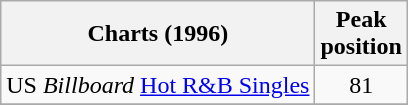<table class="wikitable">
<tr>
<th>Charts (1996)</th>
<th>Peak<br>position</th>
</tr>
<tr>
<td>US <em>Billboard</em> <a href='#'>Hot R&B Singles</a></td>
<td align="center">81</td>
</tr>
<tr>
</tr>
</table>
